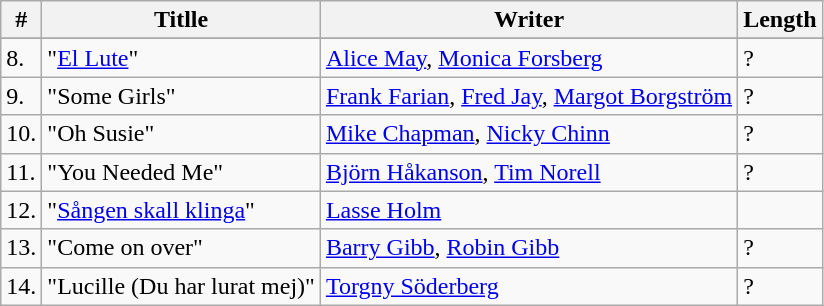<table class="wikitable">
<tr>
<th>#</th>
<th>Titlle</th>
<th>Writer</th>
<th>Length</th>
</tr>
<tr bgcolor="#ebf5ff">
</tr>
<tr>
<td>8.</td>
<td>"<a href='#'>El Lute</a>"</td>
<td><a href='#'>Alice May</a>, <a href='#'>Monica Forsberg</a></td>
<td>?</td>
</tr>
<tr>
<td>9.</td>
<td>"Some Girls"</td>
<td><a href='#'>Frank Farian</a>, <a href='#'>Fred Jay</a>, <a href='#'>Margot Borgström</a></td>
<td>?</td>
</tr>
<tr>
<td>10.</td>
<td>"Oh Susie"</td>
<td><a href='#'>Mike Chapman</a>, <a href='#'>Nicky Chinn</a></td>
<td>?</td>
</tr>
<tr>
<td>11.</td>
<td>"You Needed Me"</td>
<td><a href='#'>Björn Håkanson</a>, <a href='#'>Tim Norell</a></td>
<td>?</td>
</tr>
<tr>
<td>12.</td>
<td>"<a href='#'>Sången skall klinga</a>"</td>
<td><a href='#'>Lasse Holm</a></td>
<td></td>
</tr>
<tr>
<td>13.</td>
<td>"Come on over"</td>
<td><a href='#'>Barry Gibb</a>, <a href='#'>Robin Gibb</a></td>
<td>?</td>
</tr>
<tr>
<td>14.</td>
<td>"Lucille (Du har lurat mej)"</td>
<td><a href='#'>Torgny Söderberg</a></td>
<td>?</td>
</tr>
</table>
